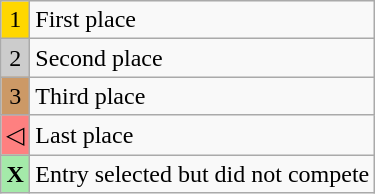<table class="wikitable">
<tr>
<td style="background-color:#FFD700; text-align:center;">1</td>
<td>First place</td>
</tr>
<tr>
<td style="background-color:#CCC; text-align:center;">2</td>
<td>Second place</td>
</tr>
<tr>
<td style="background-color:#C96; text-align:center;">3</td>
<td>Third place</td>
</tr>
<tr>
<td style="background-color:#FE8080; text-align:center;">◁</td>
<td>Last place</td>
</tr>
<tr>
<td style="background-color:#A4EAA9; text-align:center;"><strong>X</strong></td>
<td>Entry selected but did not compete<br></td>
</tr>
</table>
